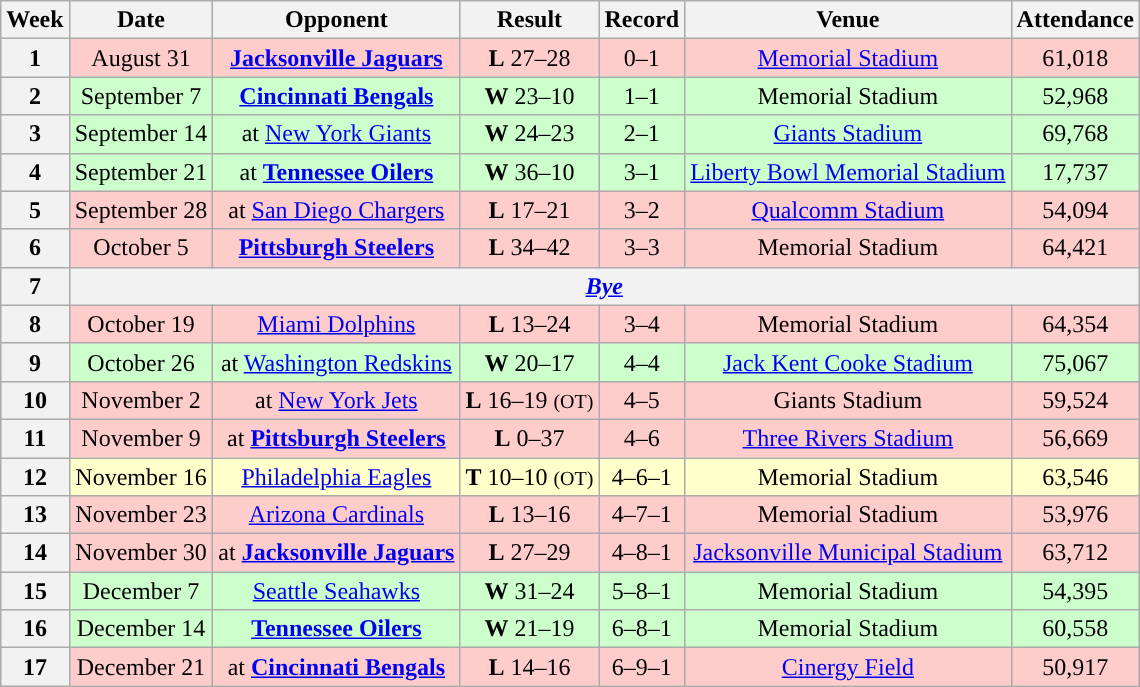<table class="wikitable" style="text-align:center">
<tr>
<th>Week</th>
<th>Date</th>
<th>Opponent</th>
<th>Result</th>
<th>Record</th>
<th>Venue</th>
<th>Attendance</th>
</tr>
<tr style="background:#fcc">
<th>1</th>
<td>August 31</td>
<td><strong><a href='#'>Jacksonville Jaguars</a></strong></td>
<td><strong>L</strong> 27–28</td>
<td>0–1</td>
<td><a href='#'>Memorial Stadium</a></td>
<td>61,018</td>
</tr>
<tr style="background:#cfc">
<th>2</th>
<td>September 7</td>
<td><strong><a href='#'>Cincinnati Bengals</a></strong></td>
<td><strong>W</strong> 23–10</td>
<td>1–1</td>
<td>Memorial Stadium</td>
<td>52,968</td>
</tr>
<tr style="background:#cfc">
<th>3</th>
<td>September 14</td>
<td>at <a href='#'>New York Giants</a></td>
<td><strong>W</strong> 24–23</td>
<td>2–1</td>
<td><a href='#'>Giants Stadium</a></td>
<td>69,768</td>
</tr>
<tr style="background:#cfc">
<th>4</th>
<td>September 21</td>
<td>at <strong><a href='#'>Tennessee Oilers</a></strong></td>
<td><strong>W</strong> 36–10</td>
<td>3–1</td>
<td><a href='#'>Liberty Bowl Memorial Stadium</a></td>
<td>17,737</td>
</tr>
<tr style="background:#fcc">
<th>5</th>
<td>September 28</td>
<td>at <a href='#'>San Diego Chargers</a></td>
<td><strong>L</strong> 17–21</td>
<td>3–2</td>
<td><a href='#'>Qualcomm Stadium</a></td>
<td>54,094</td>
</tr>
<tr style="background:#fcc">
<th>6</th>
<td>October 5</td>
<td><strong><a href='#'>Pittsburgh Steelers</a></strong></td>
<td><strong>L</strong> 34–42</td>
<td>3–3</td>
<td>Memorial Stadium</td>
<td>64,421</td>
</tr>
<tr>
<th>7</th>
<th colspan=6><em><a href='#'>Bye</a></em></th>
</tr>
<tr style="background:#fcc">
<th>8</th>
<td>October 19</td>
<td><a href='#'>Miami Dolphins</a></td>
<td><strong>L</strong> 13–24</td>
<td>3–4</td>
<td>Memorial Stadium</td>
<td>64,354</td>
</tr>
<tr style="background:#cfc">
<th>9</th>
<td>October 26</td>
<td>at <a href='#'>Washington Redskins</a></td>
<td><strong>W</strong> 20–17</td>
<td>4–4</td>
<td><a href='#'>Jack Kent Cooke Stadium</a></td>
<td>75,067</td>
</tr>
<tr style="background:#fcc">
<th>10</th>
<td>November 2</td>
<td>at <a href='#'>New York Jets</a></td>
<td><strong>L</strong> 16–19 <small>(OT)</small></td>
<td>4–5</td>
<td>Giants Stadium</td>
<td>59,524</td>
</tr>
<tr style="background:#fcc">
<th>11</th>
<td>November 9</td>
<td>at <strong><a href='#'>Pittsburgh Steelers</a></strong></td>
<td><strong>L</strong> 0–37</td>
<td>4–6</td>
<td><a href='#'>Three Rivers Stadium</a></td>
<td>56,669</td>
</tr>
<tr style="background:#ffc;">
<th>12</th>
<td>November 16</td>
<td><a href='#'>Philadelphia Eagles</a></td>
<td><strong>T</strong> 10–10 <small>(OT)</small></td>
<td>4–6–1</td>
<td>Memorial Stadium</td>
<td>63,546</td>
</tr>
<tr style="background:#fcc">
<th>13</th>
<td>November 23</td>
<td><a href='#'>Arizona Cardinals</a></td>
<td><strong>L</strong> 13–16</td>
<td>4–7–1</td>
<td>Memorial Stadium</td>
<td>53,976</td>
</tr>
<tr style="background:#fcc">
<th>14</th>
<td>November 30</td>
<td>at <strong><a href='#'>Jacksonville Jaguars</a></strong></td>
<td><strong>L</strong> 27–29</td>
<td>4–8–1</td>
<td><a href='#'>Jacksonville Municipal Stadium</a></td>
<td>63,712</td>
</tr>
<tr style="background:#cfc">
<th>15</th>
<td>December 7</td>
<td><a href='#'>Seattle Seahawks</a></td>
<td><strong>W</strong> 31–24</td>
<td>5–8–1</td>
<td>Memorial Stadium</td>
<td>54,395</td>
</tr>
<tr style="background:#cfc">
<th>16</th>
<td>December 14</td>
<td><strong><a href='#'>Tennessee Oilers</a></strong></td>
<td><strong>W</strong> 21–19</td>
<td>6–8–1</td>
<td>Memorial Stadium</td>
<td>60,558</td>
</tr>
<tr style="background:#fcc">
<th>17</th>
<td>December 21</td>
<td>at <strong><a href='#'>Cincinnati Bengals</a></strong></td>
<td><strong>L</strong> 14–16</td>
<td>6–9–1</td>
<td><a href='#'>Cinergy Field</a></td>
<td>50,917</td>
</tr>
</table>
